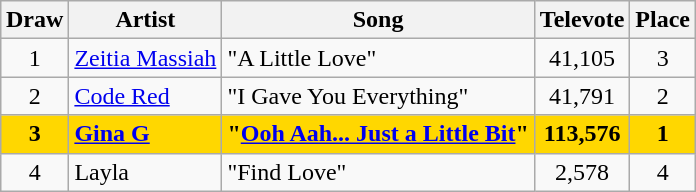<table class="sortable wikitable" style="margin: 1em auto 1em auto; text-align:center;">
<tr>
<th scope="col">Draw</th>
<th scope="col">Artist</th>
<th scope="col">Song</th>
<th scope="col">Televote</th>
<th scope="col">Place</th>
</tr>
<tr>
<td>1</td>
<td style="text-align:left;"><a href='#'>Zeitia Massiah</a></td>
<td style="text-align:left;">"A Little Love"</td>
<td>41,105</td>
<td>3</td>
</tr>
<tr>
<td>2</td>
<td style="text-align:left;"><a href='#'>Code Red</a></td>
<td style="text-align:left;">"I Gave You Everything"</td>
<td>41,791</td>
<td>2</td>
</tr>
<tr style="font-weight:bold; background: gold;">
<td>3</td>
<td style="text-align:left;"><a href='#'>Gina G</a></td>
<td style="text-align:left;">"<a href='#'>Ooh Aah... Just a Little Bit</a>"</td>
<td>113,576</td>
<td>1</td>
</tr>
<tr>
<td>4</td>
<td style="text-align:left;">Layla</td>
<td style="text-align:left;">"Find Love"</td>
<td>2,578</td>
<td>4</td>
</tr>
</table>
